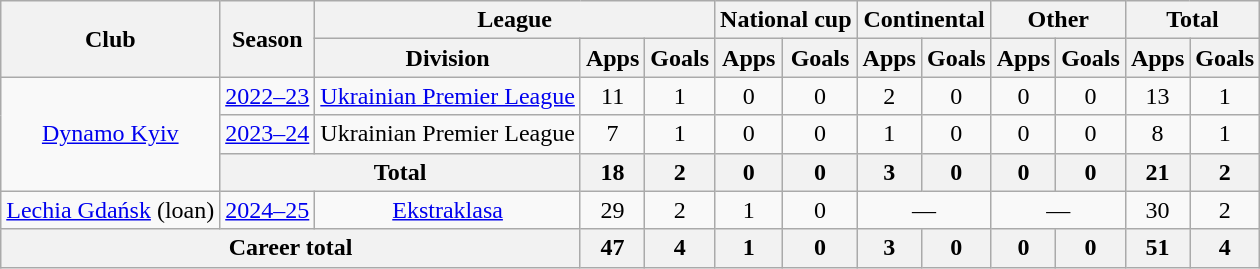<table class="wikitable" style="text-align: center;">
<tr>
<th rowspan="2">Club</th>
<th rowspan="2">Season</th>
<th colspan="3">League</th>
<th colspan="2">National cup</th>
<th colspan="2">Continental</th>
<th colspan="2">Other</th>
<th colspan="2">Total</th>
</tr>
<tr>
<th>Division</th>
<th>Apps</th>
<th>Goals</th>
<th>Apps</th>
<th>Goals</th>
<th>Apps</th>
<th>Goals</th>
<th>Apps</th>
<th>Goals</th>
<th>Apps</th>
<th>Goals</th>
</tr>
<tr>
<td rowspan="3"><a href='#'>Dynamo Kyiv</a></td>
<td><a href='#'>2022–23</a></td>
<td><a href='#'>Ukrainian Premier League</a></td>
<td>11</td>
<td>1</td>
<td>0</td>
<td>0</td>
<td>2</td>
<td>0</td>
<td>0</td>
<td>0</td>
<td>13</td>
<td>1</td>
</tr>
<tr>
<td><a href='#'>2023–24</a></td>
<td>Ukrainian Premier League</td>
<td>7</td>
<td>1</td>
<td>0</td>
<td>0</td>
<td>1</td>
<td>0</td>
<td>0</td>
<td>0</td>
<td>8</td>
<td>1</td>
</tr>
<tr>
<th colspan="2">Total</th>
<th>18</th>
<th>2</th>
<th>0</th>
<th>0</th>
<th>3</th>
<th>0</th>
<th>0</th>
<th>0</th>
<th>21</th>
<th>2</th>
</tr>
<tr>
<td><a href='#'>Lechia Gdańsk</a> (loan)</td>
<td><a href='#'>2024–25</a></td>
<td><a href='#'>Ekstraklasa</a></td>
<td>29</td>
<td>2</td>
<td>1</td>
<td>0</td>
<td colspan="2">—</td>
<td colspan="2">—</td>
<td>30</td>
<td>2</td>
</tr>
<tr>
<th colspan="3">Career total</th>
<th>47</th>
<th>4</th>
<th>1</th>
<th>0</th>
<th>3</th>
<th>0</th>
<th>0</th>
<th>0</th>
<th>51</th>
<th>4</th>
</tr>
</table>
